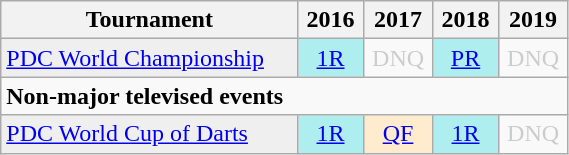<table class="wikitable" style="width:30%; margin:0">
<tr>
<th>Tournament</th>
<th>2016</th>
<th>2017</th>
<th>2018</th>
<th>2019</th>
</tr>
<tr>
<td style="background:#efefef;"><a href='#'>PDC World Championship</a></td>
<td style="text-align:center; background:#afeeee;"><a href='#'>1R</a></td>
<td colspan='1' style="text-align:center; color:#ccc;">DNQ</td>
<td style="text-align:center; background:#afeeee;"><a href='#'>PR</a></td>
<td colspan='1' style="text-align:center; color:#ccc;">DNQ</td>
</tr>
<tr>
<td colspan="5" align="left"><strong>Non-major televised events</strong></td>
</tr>
<tr>
<td style="background:#efefef;"><a href='#'>PDC World Cup of Darts</a></td>
<td style="text-align:center; background:#afeeee;"><a href='#'>1R</a></td>
<td style="text-align:center; background:#ffebcd;"><a href='#'>QF</a></td>
<td style="text-align:center; background:#afeeee;"><a href='#'>1R</a></td>
<td colspan='1' style="text-align:center; color:#ccc;">DNQ</td>
</tr>
</table>
